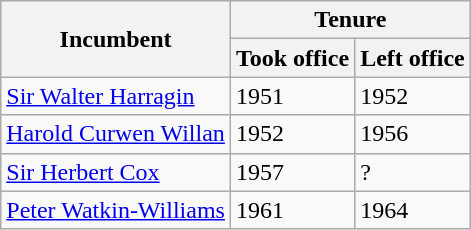<table class="wikitable" style="text-align:left">
<tr>
<th rowspan="2">Incumbent</th>
<th colspan="2">Tenure</th>
</tr>
<tr>
<th>Took office</th>
<th>Left office</th>
</tr>
<tr>
<td><a href='#'>Sir Walter Harragin</a></td>
<td>1951</td>
<td>1952</td>
</tr>
<tr>
<td><a href='#'>Harold Curwen Willan</a></td>
<td>1952</td>
<td>1956</td>
</tr>
<tr>
<td><a href='#'>Sir Herbert Cox</a></td>
<td>1957</td>
<td>?</td>
</tr>
<tr>
<td><a href='#'>Peter Watkin-Williams</a></td>
<td>1961</td>
<td>1964</td>
</tr>
</table>
